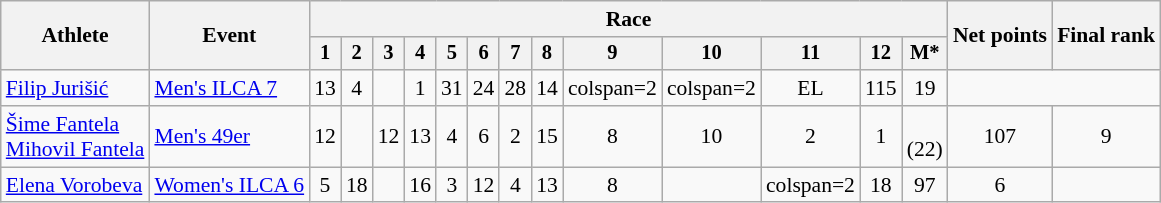<table class="wikitable" style="font-size:90%">
<tr>
<th rowspan="2">Athlete</th>
<th rowspan="2">Event</th>
<th colspan=13>Race</th>
<th rowspan=2>Net points</th>
<th rowspan=2>Final rank</th>
</tr>
<tr style="font-size:95%">
<th>1</th>
<th>2</th>
<th>3</th>
<th>4</th>
<th>5</th>
<th>6</th>
<th>7</th>
<th>8</th>
<th>9</th>
<th>10</th>
<th>11</th>
<th>12</th>
<th>M*</th>
</tr>
<tr align=center>
<td align=left><a href='#'>Filip Jurišić</a></td>
<td align=left><a href='#'>Men's ILCA 7</a></td>
<td>13</td>
<td>4</td>
<td></td>
<td>1</td>
<td>31</td>
<td>24</td>
<td>28</td>
<td>14</td>
<td>colspan=2 </td>
<td>colspan=2 </td>
<td>EL</td>
<td>115</td>
<td>19</td>
</tr>
<tr align=center>
<td align=left><a href='#'>Šime Fantela</a><br><a href='#'>Mihovil Fantela</a></td>
<td align=left><a href='#'>Men's 49er</a></td>
<td>12</td>
<td></td>
<td>12</td>
<td>13</td>
<td>4</td>
<td>6</td>
<td>2</td>
<td>15</td>
<td>8</td>
<td>10</td>
<td>2</td>
<td>1</td>
<td><br>(22)</td>
<td>107</td>
<td>9</td>
</tr>
<tr align=center>
<td align=left><a href='#'>Elena Vorobeva</a></td>
<td align=left><a href='#'>Women's ILCA 6</a></td>
<td>5</td>
<td>18</td>
<td></td>
<td>16</td>
<td>3</td>
<td>12</td>
<td>4</td>
<td>13</td>
<td>8</td>
<td></td>
<td>colspan=2 </td>
<td>18</td>
<td>97</td>
<td>6</td>
</tr>
</table>
